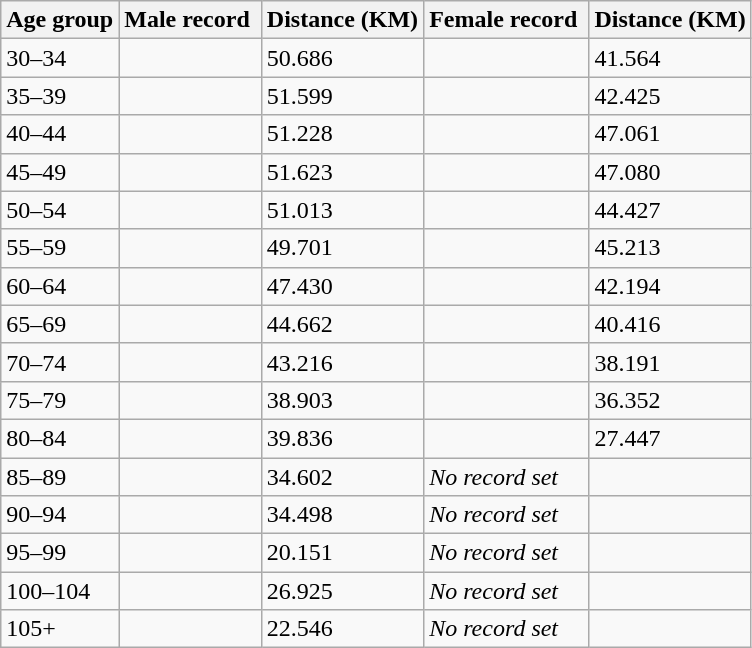<table class="wikitable">
<tr>
<th>Age group</th>
<th>Male record </th>
<th>Distance (KM)</th>
<th>Female record </th>
<th>Distance (KM)</th>
</tr>
<tr>
<td>30–34</td>
<td></td>
<td>50.686</td>
<td></td>
<td>41.564</td>
</tr>
<tr>
<td>35–39</td>
<td></td>
<td>51.599</td>
<td></td>
<td>42.425</td>
</tr>
<tr>
<td>40–44</td>
<td></td>
<td>51.228</td>
<td></td>
<td>47.061</td>
</tr>
<tr>
<td>45–49</td>
<td></td>
<td>51.623</td>
<td></td>
<td>47.080</td>
</tr>
<tr>
<td>50–54</td>
<td></td>
<td>51.013</td>
<td></td>
<td>44.427</td>
</tr>
<tr>
<td>55–59</td>
<td></td>
<td>49.701</td>
<td></td>
<td>45.213</td>
</tr>
<tr>
<td>60–64</td>
<td></td>
<td>47.430</td>
<td></td>
<td>42.194</td>
</tr>
<tr>
<td>65–69</td>
<td></td>
<td>44.662</td>
<td></td>
<td>40.416</td>
</tr>
<tr>
<td>70–74</td>
<td></td>
<td>43.216</td>
<td></td>
<td>38.191</td>
</tr>
<tr>
<td>75–79</td>
<td></td>
<td>38.903</td>
<td></td>
<td>36.352</td>
</tr>
<tr>
<td>80–84</td>
<td></td>
<td>39.836</td>
<td></td>
<td>27.447</td>
</tr>
<tr>
<td>85–89</td>
<td></td>
<td>34.602</td>
<td><em>No record set</em></td>
<td></td>
</tr>
<tr>
<td>90–94</td>
<td></td>
<td>34.498</td>
<td><em>No record set</em></td>
<td></td>
</tr>
<tr>
<td>95–99</td>
<td></td>
<td>20.151</td>
<td><em>No record set</em></td>
<td></td>
</tr>
<tr>
<td>100–104</td>
<td></td>
<td>26.925</td>
<td><em>No record set</em></td>
<td></td>
</tr>
<tr>
<td>105+</td>
<td></td>
<td>22.546</td>
<td><em>No record set</em></td>
<td></td>
</tr>
</table>
